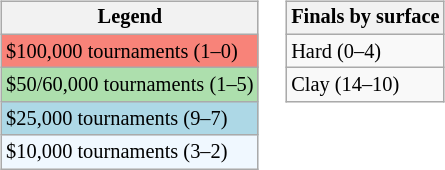<table>
<tr valign=top>
<td><br><table class=wikitable style=font-size:85%;>
<tr>
<th>Legend</th>
</tr>
<tr style="background:#f88379;">
<td>$100,000 tournaments (1–0)</td>
</tr>
<tr style="background:#addfad;">
<td>$50/60,000 tournaments (1–5)</td>
</tr>
<tr style="background:lightblue;">
<td>$25,000 tournaments (9–7)</td>
</tr>
<tr style="background:#f0f8ff;">
<td>$10,000 tournaments (3–2)</td>
</tr>
</table>
</td>
<td><br><table class=wikitable style=font-size:85%;>
<tr>
<th>Finals by surface</th>
</tr>
<tr>
<td>Hard (0–4)</td>
</tr>
<tr>
<td>Clay (14–10)</td>
</tr>
</table>
</td>
</tr>
</table>
